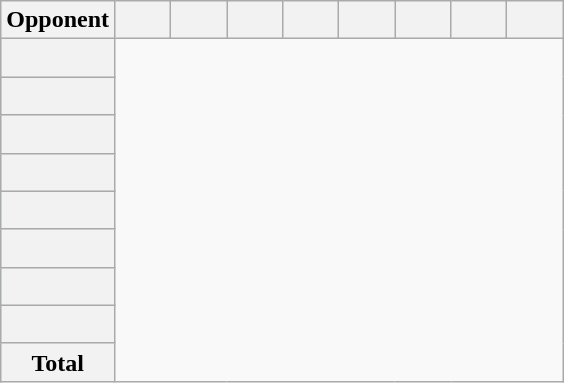<table class="wikitable sortable plainrowheaders" style="text-align: center; font-size: 100%;">
<tr>
<th scope="col">Opponent</th>
<th scope="col" width="30"></th>
<th scope="col" width="30"></th>
<th scope="col" width="30"></th>
<th scope="col" width="30"></th>
<th scope="col" width="30"></th>
<th scope="col" width="30"></th>
<th scope="col" width="30"></th>
<th scope="col" width="30"></th>
</tr>
<tr bgcolor=#FFDACC>
<th scope="row"><br></th>
</tr>
<tr bgcolor=#FFDACC>
<th scope="row"><br></th>
</tr>
<tr bgcolor=#FFDACC>
<th scope="row"><br></th>
</tr>
<tr bgcolor=#FFDACC>
<th scope="row"><br></th>
</tr>
<tr bgcolor=#CCFFCC>
<th scope="row"><br></th>
</tr>
<tr bgcolor=#FFDACC>
<th scope="row"><br></th>
</tr>
<tr bgcolor=#CCFFCC>
<th scope="row"><br></th>
</tr>
<tr bgcolor=#FFDACC>
<th scope="row"><br></th>
</tr>
<tr class="sortbottom">
<th scope="row">Total<br></th>
</tr>
</table>
